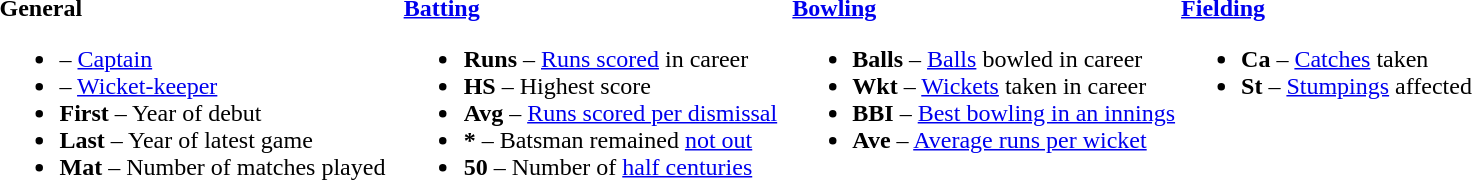<table>
<tr>
<td valign="top" style="width:26%"><br><strong>General</strong><ul><li> – <a href='#'>Captain</a></li><li> – <a href='#'>Wicket-keeper</a></li><li><strong>First</strong> – Year of debut</li><li><strong>Last</strong> – Year of latest game</li><li><strong>Mat</strong> – Number of matches played</li></ul></td>
<td valign="top" style="width:25%"><br><strong><a href='#'>Batting</a></strong><ul><li><strong>Runs</strong> – <a href='#'>Runs scored</a> in career</li><li><strong>HS</strong> – Highest score</li><li><strong>Avg</strong> – <a href='#'>Runs scored per dismissal</a></li><li><strong>*</strong> – Batsman remained <a href='#'>not out</a></li><li><strong>50</strong> – Number of <a href='#'>half centuries</a></li></ul></td>
<td valign="top" style="width:25%"><br><strong><a href='#'>Bowling</a></strong><ul><li><strong>Balls</strong> – <a href='#'>Balls</a> bowled in career</li><li><strong>Wkt</strong> – <a href='#'>Wickets</a> taken in career</li><li><strong>BBI</strong> – <a href='#'>Best bowling in an innings</a></li><li><strong>Ave</strong> – <a href='#'>Average runs per wicket</a></li></ul></td>
<td valign="top" style="width:24%"><br><strong><a href='#'>Fielding</a></strong><ul><li><strong>Ca</strong> – <a href='#'>Catches</a> taken</li><li><strong>St</strong> – <a href='#'>Stumpings</a> affected</li></ul></td>
</tr>
</table>
